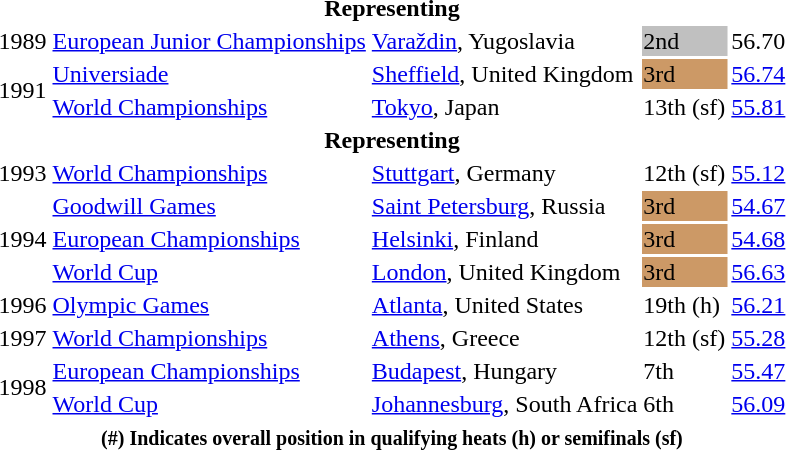<table>
<tr>
<th colspan=5>Representing </th>
</tr>
<tr>
<td>1989</td>
<td><a href='#'>European Junior Championships</a></td>
<td><a href='#'>Varaždin</a>, Yugoslavia</td>
<td bgcolor=silver>2nd</td>
<td>56.70</td>
</tr>
<tr>
<td rowspan=2>1991</td>
<td><a href='#'>Universiade</a></td>
<td><a href='#'>Sheffield</a>, United Kingdom</td>
<td bgcolor=cc9966>3rd</td>
<td><a href='#'>56.74</a></td>
</tr>
<tr>
<td><a href='#'>World Championships</a></td>
<td><a href='#'>Tokyo</a>, Japan</td>
<td>13th (sf)</td>
<td><a href='#'>55.81</a></td>
</tr>
<tr>
<th colspan=5>Representing </th>
</tr>
<tr>
<td>1993</td>
<td><a href='#'>World Championships</a></td>
<td><a href='#'>Stuttgart</a>, Germany</td>
<td>12th (sf)</td>
<td><a href='#'>55.12</a></td>
</tr>
<tr>
<td rowspan=3>1994</td>
<td><a href='#'>Goodwill Games</a></td>
<td><a href='#'>Saint Petersburg</a>, Russia</td>
<td bgcolor=cc9966>3rd</td>
<td><a href='#'>54.67</a></td>
</tr>
<tr>
<td><a href='#'>European Championships</a></td>
<td><a href='#'>Helsinki</a>, Finland</td>
<td bgcolor=cc9966>3rd</td>
<td><a href='#'>54.68</a></td>
</tr>
<tr>
<td><a href='#'>World Cup</a></td>
<td><a href='#'>London</a>, United Kingdom</td>
<td bgcolor=cc9966>3rd</td>
<td><a href='#'>56.63</a></td>
</tr>
<tr>
<td>1996</td>
<td><a href='#'>Olympic Games</a></td>
<td><a href='#'>Atlanta</a>, United States</td>
<td>19th (h)</td>
<td><a href='#'>56.21</a></td>
</tr>
<tr>
<td>1997</td>
<td><a href='#'>World Championships</a></td>
<td><a href='#'>Athens</a>, Greece</td>
<td>12th (sf)</td>
<td><a href='#'>55.28</a></td>
</tr>
<tr>
<td rowspan=2>1998</td>
<td><a href='#'>European Championships</a></td>
<td><a href='#'>Budapest</a>, Hungary</td>
<td>7th</td>
<td><a href='#'>55.47</a></td>
</tr>
<tr>
<td><a href='#'>World Cup</a></td>
<td><a href='#'>Johannesburg</a>, South Africa</td>
<td>6th</td>
<td><a href='#'>56.09</a></td>
</tr>
<tr>
<th colspan=5><small><strong> (#) Indicates overall position in qualifying heats (h) or semifinals (sf)</strong></small></th>
</tr>
</table>
